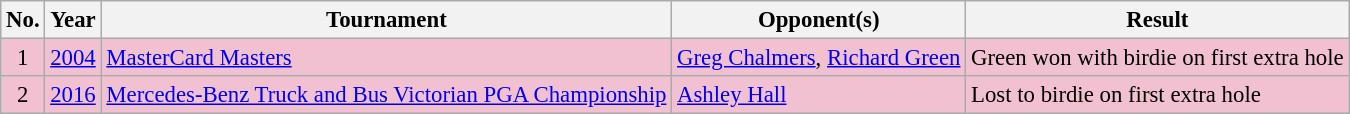<table class="wikitable" style="font-size:95%;">
<tr>
<th>No.</th>
<th>Year</th>
<th>Tournament</th>
<th>Opponent(s)</th>
<th>Result</th>
</tr>
<tr style="background:#F2C1D1;">
<td align=center>1</td>
<td><a href='#'>2004</a></td>
<td><a href='#'>MasterCard Masters</a></td>
<td> <a href='#'>Greg Chalmers</a>,  <a href='#'>Richard Green</a></td>
<td>Green won with birdie on first extra hole</td>
</tr>
<tr style="background:#F2C1D1;">
<td align=center>2</td>
<td><a href='#'>2016</a></td>
<td><a href='#'>Mercedes-Benz Truck and Bus Victorian PGA Championship</a></td>
<td> <a href='#'>Ashley Hall</a></td>
<td>Lost to birdie on first extra hole</td>
</tr>
</table>
